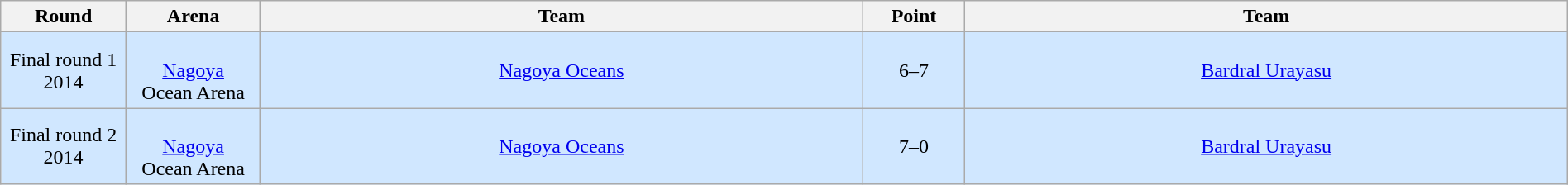<table class="wikitable" style="width:100%;">
<tr>
<th width=40>Round</th>
<th width=50>Arena</th>
<th width=250>Team</th>
<th width=30>Point</th>
<th width=250>Team</th>
</tr>
<tr align=center bgcolor=#D0E7FF>
<td>Final round 1 2014</td>
<td><br><a href='#'>Nagoya</a><br> Ocean Arena</td>
<td> <a href='#'>Nagoya Oceans</a></td>
<td>6–7</td>
<td> <a href='#'>Bardral Urayasu</a></td>
</tr>
<tr align=center bgcolor=#D0E7FF>
<td>Final round 2 2014</td>
<td><br><a href='#'>Nagoya</a><br> Ocean Arena</td>
<td> <a href='#'>Nagoya Oceans</a></td>
<td>7–0</td>
<td> <a href='#'>Bardral Urayasu</a></td>
</tr>
</table>
